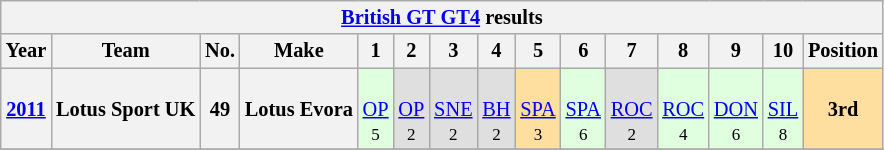<table class="wikitable" style="text-align:center; font-size:85%">
<tr>
<th colspan=30><a href='#'>British GT GT4</a> results</th>
</tr>
<tr>
<th>Year</th>
<th>Team</th>
<th>No.</th>
<th>Make</th>
<th>1</th>
<th>2</th>
<th>3</th>
<th>4</th>
<th>5</th>
<th>6</th>
<th>7</th>
<th>8</th>
<th>9</th>
<th>10</th>
<th>Position</th>
</tr>
<tr>
<th><a href='#'>2011</a></th>
<th>Lotus Sport UK</th>
<th>49</th>
<th>Lotus Evora</th>
<td style="background:#DFFFDF;"> <br><a href='#'>OP</a><br><small>5</small></td>
<td style="background:#DFDFDF;"> <br><a href='#'>OP</a><br><small>2</small></td>
<td style="background:#DFDFDF;"> <br><a href='#'>SNE</a><br><small>2</small></td>
<td style="background:#DFDFDF;"> <br><a href='#'>BH</a><br><small>2</small></td>
<td style="background:#FFDF9F;"> <br><a href='#'>SPA</a><br><small>3</small></td>
<td style="background:#DFFFDF;"> <br><a href='#'>SPA</a><br><small>6</small></td>
<td style="background:#DFDFDF;"> <br><a href='#'>ROC</a><br><small>2</small></td>
<td style="background:#DFFFDF;"> <br><a href='#'>ROC</a><br><small>4</small></td>
<td style="background:#DFFFDF;"> <br><a href='#'>DON</a><br><small>6</small></td>
<td style="background:#DFFFDF;"> <br><a href='#'>SIL</a><br><small>8</small></td>
<th style="background:#FFDF9F;">3rd</th>
</tr>
<tr>
</tr>
</table>
